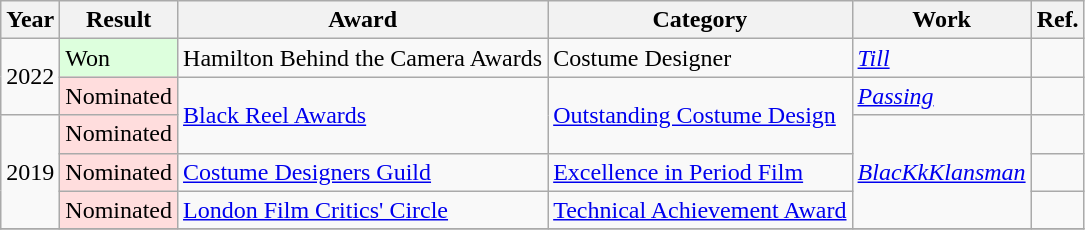<table class="wikitable">
<tr>
<th>Year</th>
<th>Result</th>
<th>Award</th>
<th>Category</th>
<th>Work</th>
<th>Ref.</th>
</tr>
<tr>
<td rowspan="2">2022</td>
<td style="background: #ddffdd">Won</td>
<td>Hamilton Behind the Camera Awards</td>
<td>Costume Designer</td>
<td><em><a href='#'>Till</a></em></td>
<td></td>
</tr>
<tr>
<td style="background: #ffdddd">Nominated</td>
<td rowspan="2"><a href='#'>Black Reel Awards</a></td>
<td rowspan="2"><a href='#'>Outstanding Costume Design</a></td>
<td><em><a href='#'>Passing</a></em></td>
<td></td>
</tr>
<tr>
<td rowspan="3">2019</td>
<td style="background: #ffdddd">Nominated</td>
<td rowspan="3"><em><a href='#'>BlacKkKlansman</a></em></td>
<td></td>
</tr>
<tr>
<td style="background: #ffdddd">Nominated</td>
<td><a href='#'>Costume Designers Guild</a></td>
<td><a href='#'>Excellence in Period Film</a></td>
<td></td>
</tr>
<tr>
<td style="background: #ffdddd">Nominated</td>
<td><a href='#'>London Film Critics' Circle</a></td>
<td><a href='#'>Technical Achievement Award</a></td>
<td></td>
</tr>
<tr>
</tr>
</table>
